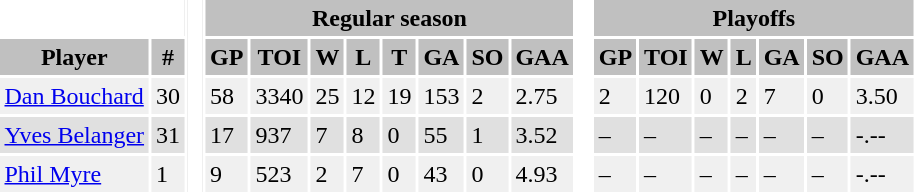<table BORDER="0" CELLPADDING="3" CELLSPACING="2" ID="Table1">
<tr ALIGN="center" bgcolor="#c0c0c0">
<th ALIGN="center" colspan="2" bgcolor="#ffffff"> </th>
<th ALIGN="center" rowspan="99" bgcolor="#ffffff"> </th>
<th ALIGN="center" colspan="8">Regular season</th>
<th ALIGN="center" rowspan="99" bgcolor="#ffffff"> </th>
<th ALIGN="center" colspan="7">Playoffs</th>
</tr>
<tr ALIGN="center" bgcolor="#c0c0c0">
<th ALIGN="center">Player</th>
<th ALIGN="center">#</th>
<th ALIGN="center">GP</th>
<th ALIGN="center">TOI</th>
<th ALIGN="center">W</th>
<th ALIGN="center">L</th>
<th ALIGN="center">T</th>
<th ALIGN="center">GA</th>
<th ALIGN="center">SO</th>
<th ALIGN="center">GAA</th>
<th ALIGN="center">GP</th>
<th ALIGN="center">TOI</th>
<th ALIGN="center">W</th>
<th ALIGN="center">L</th>
<th ALIGN="center">GA</th>
<th ALIGN="center">SO</th>
<th ALIGN="center">GAA</th>
</tr>
<tr bgcolor="#f0f0f0">
<td><a href='#'>Dan Bouchard</a></td>
<td>30</td>
<td>58</td>
<td>3340</td>
<td>25</td>
<td>12</td>
<td>19</td>
<td>153</td>
<td>2</td>
<td>2.75</td>
<td>2</td>
<td>120</td>
<td>0</td>
<td>2</td>
<td>7</td>
<td>0</td>
<td>3.50</td>
</tr>
<tr bgcolor="#e0e0e0">
<td><a href='#'>Yves Belanger</a></td>
<td>31</td>
<td>17</td>
<td>937</td>
<td>7</td>
<td>8</td>
<td>0</td>
<td>55</td>
<td>1</td>
<td>3.52</td>
<td>–</td>
<td>–</td>
<td>–</td>
<td>–</td>
<td>–</td>
<td>–</td>
<td>-.--</td>
</tr>
<tr bgcolor="#f0f0f0">
<td><a href='#'>Phil Myre</a></td>
<td>1</td>
<td>9</td>
<td>523</td>
<td>2</td>
<td>7</td>
<td>0</td>
<td>43</td>
<td>0</td>
<td>4.93</td>
<td>–</td>
<td>–</td>
<td>–</td>
<td>–</td>
<td>–</td>
<td>–</td>
<td>-.--</td>
</tr>
</table>
